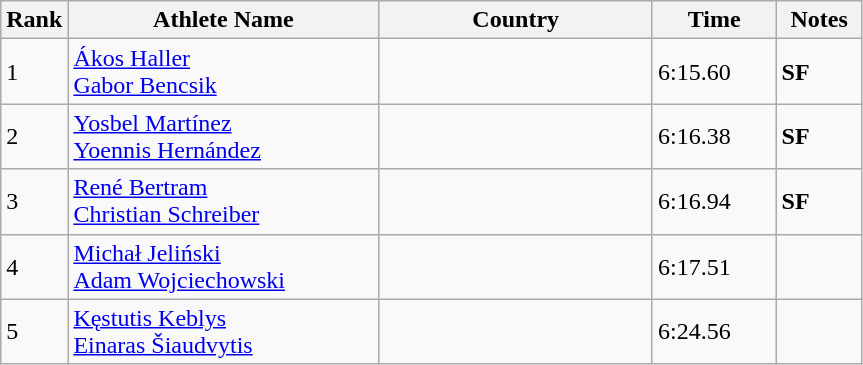<table class="wikitable">
<tr>
<th width=25>Rank</th>
<th width=200>Athlete Name</th>
<th width=175>Country</th>
<th width=75>Time</th>
<th width=50>Notes</th>
</tr>
<tr>
<td>1</td>
<td><a href='#'>Ákos Haller</a> <br> <a href='#'>Gabor Bencsik</a></td>
<td></td>
<td>6:15.60</td>
<td><strong>SF</strong></td>
</tr>
<tr>
<td>2</td>
<td><a href='#'>Yosbel Martínez</a> <br> <a href='#'>Yoennis Hernández</a></td>
<td></td>
<td>6:16.38</td>
<td><strong>SF</strong></td>
</tr>
<tr>
<td>3</td>
<td><a href='#'>René Bertram</a> <br> <a href='#'>Christian Schreiber</a></td>
<td></td>
<td>6:16.94</td>
<td><strong>SF</strong></td>
</tr>
<tr>
<td>4</td>
<td><a href='#'>Michał Jeliński</a> <br> <a href='#'>Adam Wojciechowski</a></td>
<td></td>
<td>6:17.51</td>
<td></td>
</tr>
<tr>
<td>5</td>
<td><a href='#'>Kęstutis Keblys</a> <br> <a href='#'>Einaras Šiaudvytis</a></td>
<td></td>
<td>6:24.56</td>
<td></td>
</tr>
</table>
